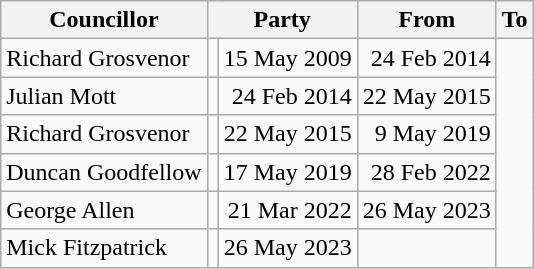<table class=wikitable>
<tr>
<th>Councillor</th>
<th colspan=2>Party</th>
<th>From</th>
<th>To</th>
</tr>
<tr>
<td>Richard Grosvenor</td>
<td></td>
<td align=right>15 May 2009</td>
<td align=right>24 Feb 2014</td>
</tr>
<tr>
<td>Julian Mott</td>
<td></td>
<td align=right>24 Feb 2014</td>
<td align=right>22 May 2015</td>
</tr>
<tr>
<td>Richard Grosvenor</td>
<td></td>
<td align=right>22 May 2015</td>
<td align=right>9 May 2019</td>
</tr>
<tr>
<td>Duncan Goodfellow</td>
<td></td>
<td align=right>17 May 2019</td>
<td align=right>28 Feb 2022</td>
</tr>
<tr>
<td>George Allen</td>
<td></td>
<td align=right>21 Mar 2022</td>
<td align=right>26 May 2023</td>
</tr>
<tr>
<td>Mick Fitzpatrick</td>
<td></td>
<td align=right>26 May 2023</td>
<td align=right></td>
</tr>
</table>
